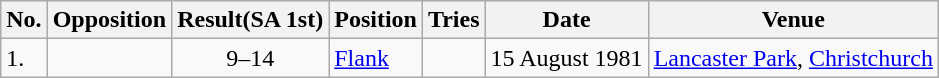<table class="wikitable">
<tr>
<th>No.</th>
<th>Opposition</th>
<th>Result(SA 1st)</th>
<th>Position</th>
<th>Tries</th>
<th>Date</th>
<th>Venue</th>
</tr>
<tr>
<td>1.</td>
<td></td>
<td align="center">9–14</td>
<td><a href='#'>Flank</a></td>
<td></td>
<td>15 August 1981</td>
<td><a href='#'>Lancaster Park</a>, <a href='#'>Christchurch</a></td>
</tr>
</table>
